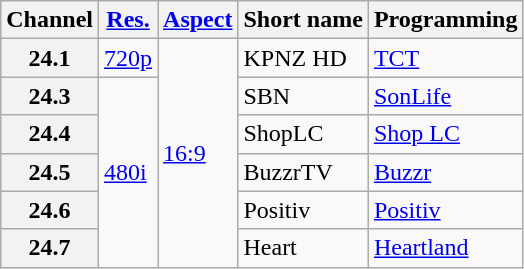<table class="wikitable">
<tr>
<th scope = "col">Channel</th>
<th scope = "col"><a href='#'>Res.</a></th>
<th scope = "col"><a href='#'>Aspect</a></th>
<th scope = "col">Short name</th>
<th scope = "col">Programming</th>
</tr>
<tr>
<th scope = "row">24.1</th>
<td><a href='#'>720p</a></td>
<td rowspan=6><a href='#'>16:9</a></td>
<td>KPNZ HD</td>
<td><a href='#'>TCT</a></td>
</tr>
<tr>
<th scope = "row">24.3</th>
<td rowspan=5><a href='#'>480i</a></td>
<td>SBN</td>
<td><a href='#'>SonLife</a></td>
</tr>
<tr>
<th scope = "row">24.4</th>
<td>ShopLC</td>
<td><a href='#'>Shop LC</a></td>
</tr>
<tr>
<th scope = "row">24.5</th>
<td>BuzzrTV</td>
<td><a href='#'>Buzzr</a></td>
</tr>
<tr>
<th scope = "row">24.6</th>
<td>Positiv</td>
<td><a href='#'>Positiv</a></td>
</tr>
<tr>
<th scope = "row">24.7</th>
<td>Heart</td>
<td><a href='#'>Heartland</a></td>
</tr>
</table>
